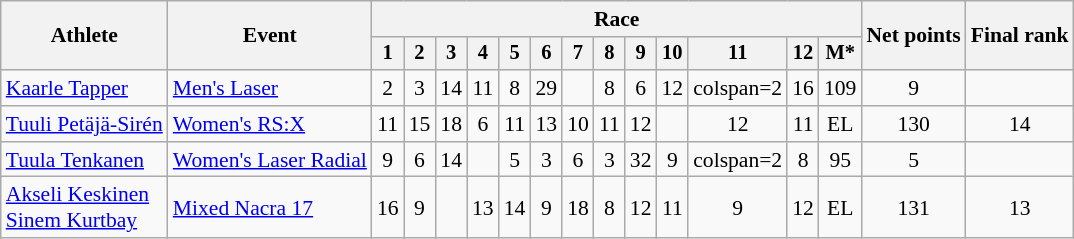<table class="wikitable" style="font-size:90%">
<tr>
<th rowspan="2">Athlete</th>
<th rowspan="2">Event</th>
<th colspan=13>Race</th>
<th rowspan=2>Net points</th>
<th rowspan=2>Final rank</th>
</tr>
<tr style="font-size:95%">
<th>1</th>
<th>2</th>
<th>3</th>
<th>4</th>
<th>5</th>
<th>6</th>
<th>7</th>
<th>8</th>
<th>9</th>
<th>10</th>
<th>11</th>
<th>12</th>
<th>M*</th>
</tr>
<tr align=center>
<td align=left><a href='#'>Kaarle Tapper</a></td>
<td align=left><a href='#'>Men's Laser</a></td>
<td>2</td>
<td>3</td>
<td>14</td>
<td>11</td>
<td>8</td>
<td>29</td>
<td></td>
<td>8</td>
<td>6</td>
<td>12</td>
<td>colspan=2 </td>
<td>16</td>
<td>109</td>
<td>9</td>
</tr>
<tr align=center>
<td align=left><a href='#'>Tuuli Petäjä-Sirén</a></td>
<td align=left><a href='#'>Women's RS:X</a></td>
<td>11</td>
<td>15</td>
<td>18</td>
<td>6</td>
<td>11</td>
<td>13</td>
<td>10</td>
<td>11</td>
<td>12</td>
<td></td>
<td>12</td>
<td>11</td>
<td>EL</td>
<td>130</td>
<td>14</td>
</tr>
<tr align=center>
<td align=left><a href='#'>Tuula Tenkanen</a></td>
<td align=left><a href='#'>Women's Laser Radial</a></td>
<td>9</td>
<td>6</td>
<td>14</td>
<td></td>
<td>5</td>
<td>3</td>
<td>6</td>
<td>3</td>
<td>32</td>
<td>9</td>
<td>colspan=2 </td>
<td>8</td>
<td>95</td>
<td>5</td>
</tr>
<tr align=center>
<td align=left><a href='#'>Akseli Keskinen</a><br><a href='#'>Sinem Kurtbay</a></td>
<td align=left><a href='#'>Mixed Nacra 17</a></td>
<td>16</td>
<td>9</td>
<td></td>
<td>13</td>
<td>14</td>
<td>9</td>
<td>18</td>
<td>8</td>
<td>12</td>
<td>11</td>
<td>9</td>
<td>12</td>
<td>EL</td>
<td>131</td>
<td>13</td>
</tr>
</table>
